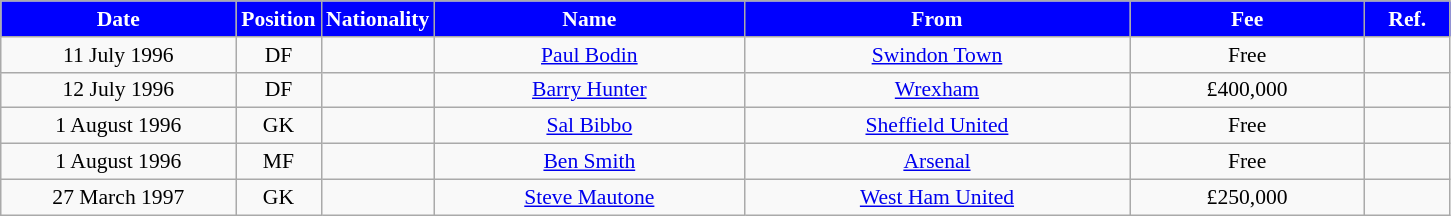<table class="wikitable"  style="text-align:center; font-size:90%; ">
<tr>
<th style="background:#00f; color:white; width:150px;">Date</th>
<th style="background:#00f; color:white; width:50px;">Position</th>
<th style="background:#00f; color:white; width:50px;">Nationality</th>
<th style="background:#00f; color:white; width:200px;">Name</th>
<th style="background:#00f; color:white; width:250px;">From</th>
<th style="background:#00f; color:white; width:150px;">Fee</th>
<th style="background:#00f; color:white; width:50px;">Ref.</th>
</tr>
<tr>
<td>11 July 1996</td>
<td>DF</td>
<td></td>
<td><a href='#'>Paul Bodin</a></td>
<td><a href='#'>Swindon Town</a></td>
<td>Free</td>
<td></td>
</tr>
<tr>
<td>12 July 1996</td>
<td>DF</td>
<td></td>
<td><a href='#'>Barry Hunter</a></td>
<td><a href='#'>Wrexham</a></td>
<td>£400,000</td>
<td></td>
</tr>
<tr>
<td>1 August 1996</td>
<td>GK</td>
<td></td>
<td><a href='#'>Sal Bibbo</a></td>
<td><a href='#'>Sheffield United</a></td>
<td>Free</td>
<td></td>
</tr>
<tr>
<td>1 August 1996</td>
<td>MF</td>
<td></td>
<td><a href='#'>Ben Smith</a></td>
<td><a href='#'>Arsenal</a></td>
<td>Free</td>
<td></td>
</tr>
<tr>
<td>27 March 1997</td>
<td>GK</td>
<td></td>
<td><a href='#'>Steve Mautone</a></td>
<td><a href='#'>West Ham United</a></td>
<td>£250,000</td>
<td></td>
</tr>
</table>
